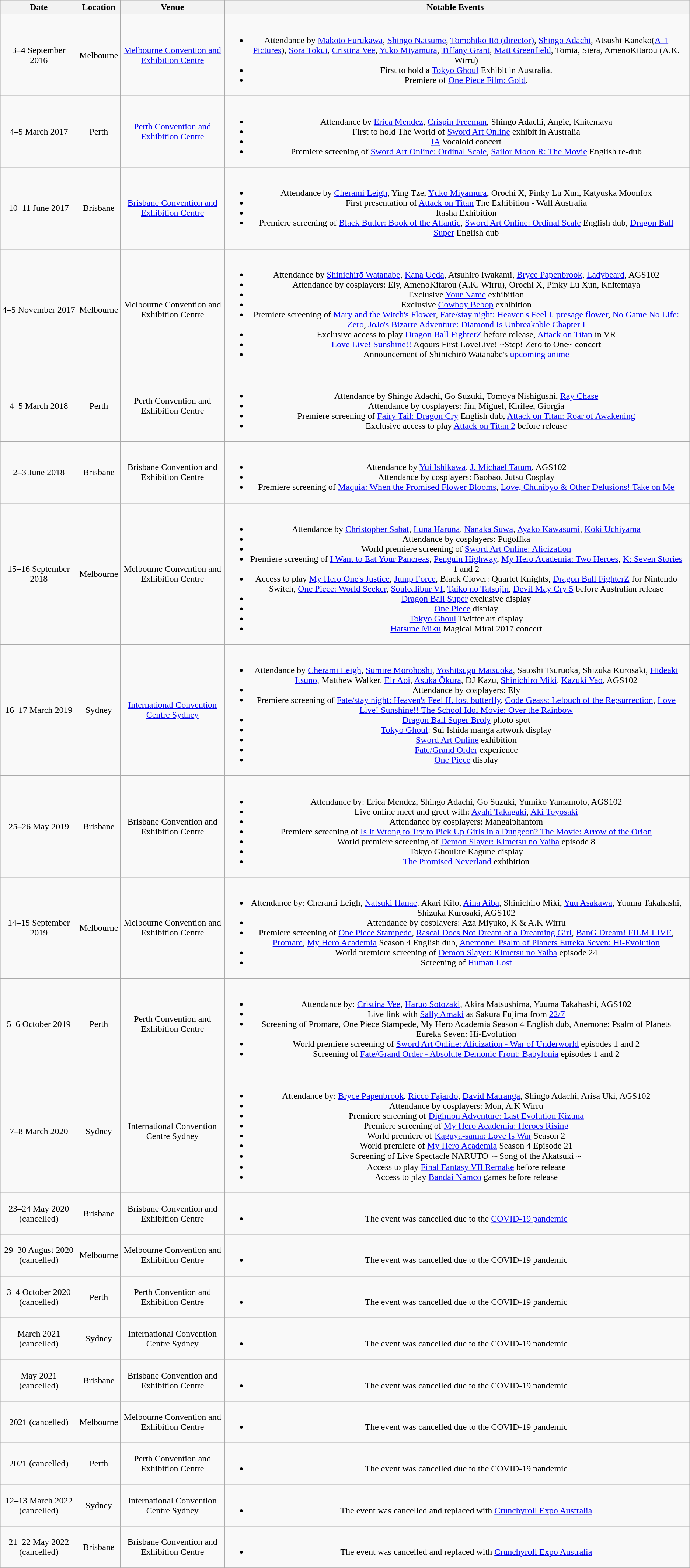<table class="wikitable" style="text-align: center;">
<tr>
<th>Date</th>
<th>Location</th>
<th>Venue</th>
<th>Notable Events</th>
<th></th>
</tr>
<tr>
<td>3–4 September 2016</td>
<td>Melbourne</td>
<td><a href='#'>Melbourne Convention and Exhibition Centre</a></td>
<td><br><ul><li>Attendance by <a href='#'>Makoto Furukawa</a>, <a href='#'>Shingo Natsume</a>, <a href='#'>Tomohiko Itō (director)</a>, <a href='#'>Shingo Adachi</a>, Atsushi Kaneko(<a href='#'>A-1 Pictures</a>), <a href='#'>Sora Tokui</a>, <a href='#'>Cristina Vee</a>, <a href='#'>Yuko Miyamura</a>, <a href='#'>Tiffany Grant</a>, <a href='#'>Matt Greenfield</a>, Tomia, Siera, AmenoKitarou (A.K. Wirru)</li><li>First to hold a <a href='#'>Tokyo Ghoul</a> Exhibit in Australia.</li><li>Premiere of <a href='#'>One Piece Film: Gold</a>.</li></ul></td>
<td></td>
</tr>
<tr>
<td>4–5 March 2017</td>
<td>Perth</td>
<td><a href='#'>Perth Convention and Exhibition Centre</a></td>
<td><br><ul><li>Attendance by <a href='#'>Erica Mendez</a>, <a href='#'>Crispin Freeman</a>, Shingo Adachi, Angie, Knitemaya</li><li>First to hold The World of <a href='#'>Sword Art Online</a> exhibit in Australia</li><li><a href='#'>IA</a> Vocaloid concert</li><li>Premiere screening of <a href='#'>Sword Art Online: Ordinal Scale</a>, <a href='#'>Sailor Moon R: The Movie</a> English re-dub</li></ul></td>
<td></td>
</tr>
<tr>
<td>10–11 June 2017</td>
<td>Brisbane</td>
<td><a href='#'>Brisbane Convention and Exhibition Centre</a></td>
<td><br><ul><li>Attendance by <a href='#'>Cherami Leigh</a>, Ying Tze, <a href='#'>Yūko Miyamura</a>, Orochi X, Pinky Lu Xun, Katyuska Moonfox</li><li>First presentation of <a href='#'>Attack on Titan</a> The Exhibition - Wall Australia</li><li>Itasha Exhibition</li><li>Premiere screening of <a href='#'>Black Butler: Book of the Atlantic</a>, <a href='#'>Sword Art Online: Ordinal Scale</a> English dub, <a href='#'>Dragon Ball Super</a> English dub</li></ul></td>
<td></td>
</tr>
<tr>
<td>4–5 November 2017</td>
<td>Melbourne</td>
<td>Melbourne Convention and Exhibition Centre</td>
<td><br><ul><li>Attendance by <a href='#'>Shinichirō Watanabe</a>, <a href='#'>Kana Ueda</a>, Atsuhiro Iwakami, <a href='#'>Bryce Papenbrook</a>, <a href='#'>Ladybeard</a>, AGS102</li><li>Attendance by cosplayers: Ely, AmenoKitarou (A.K. Wirru), Orochi X, Pinky Lu Xun, Knitemaya</li><li>Exclusive <a href='#'>Your Name</a> exhibition</li><li>Exclusive <a href='#'>Cowboy Bebop</a> exhibition</li><li>Premiere screening of <a href='#'>Mary and the Witch's Flower</a>, <a href='#'>Fate/stay night: Heaven's Feel I. presage flower</a>, <a href='#'>No Game No Life: Zero</a>, <a href='#'>JoJo's Bizarre Adventure: Diamond Is Unbreakable Chapter I</a></li><li>Exclusive access to play <a href='#'>Dragon Ball FighterZ</a> before release, <a href='#'>Attack on Titan</a> in VR</li><li><a href='#'>Love Live! Sunshine!!</a> Aqours First LoveLive! ~Step! Zero to One~ concert</li><li>Announcement of Shinichirō Watanabe's <a href='#'>upcoming anime</a></li></ul></td>
<td></td>
</tr>
<tr>
<td>4–5 March 2018</td>
<td>Perth</td>
<td>Perth Convention and Exhibition Centre</td>
<td><br><ul><li>Attendance by Shingo Adachi, Go Suzuki, Tomoya Nishigushi, <a href='#'>Ray Chase</a></li><li>Attendance by cosplayers: Jin, Miguel, Kirilee, Giorgia</li><li>Premiere screening of <a href='#'>Fairy Tail: Dragon Cry</a> English dub, <a href='#'>Attack on Titan: Roar of Awakening</a></li><li>Exclusive access to play <a href='#'>Attack on Titan 2</a> before release</li></ul></td>
<td></td>
</tr>
<tr>
<td>2–3 June 2018</td>
<td>Brisbane</td>
<td>Brisbane Convention and Exhibition Centre</td>
<td><br><ul><li>Attendance by <a href='#'>Yui Ishikawa</a>, <a href='#'>J. Michael Tatum</a>, AGS102</li><li>Attendance by cosplayers: Baobao, Jutsu Cosplay</li><li>Premiere screening of <a href='#'>Maquia: When the Promised Flower Blooms</a>, <a href='#'>Love, Chunibyo & Other Delusions! Take on Me</a></li></ul></td>
<td></td>
</tr>
<tr>
<td>15–16 September 2018</td>
<td>Melbourne</td>
<td>Melbourne Convention and Exhibition Centre</td>
<td><br><ul><li>Attendance by <a href='#'>Christopher Sabat</a>, <a href='#'>Luna Haruna</a>, <a href='#'>Nanaka Suwa</a>, <a href='#'>Ayako Kawasumi</a>, <a href='#'>Kōki Uchiyama</a></li><li>Attendance by cosplayers: Pugoffka</li><li>World premiere screening of <a href='#'>Sword Art Online: Alicization</a></li><li>Premiere screening of <a href='#'>I Want to Eat Your Pancreas</a>, <a href='#'>Penguin Highway</a>, <a href='#'>My Hero Academia: Two Heroes</a>, <a href='#'>K: Seven Stories</a> 1 and 2</li><li>Access to play <a href='#'>My Hero One's Justice</a>, <a href='#'>Jump Force</a>, Black Clover: Quartet Knights, <a href='#'>Dragon Ball FighterZ</a> for Nintendo Switch, <a href='#'>One Piece: World Seeker</a>, <a href='#'>Soulcalibur VI</a>, <a href='#'>Taiko no Tatsujin</a>, <a href='#'>Devil May Cry 5</a> before Australian release</li><li><a href='#'>Dragon Ball Super</a> exclusive display</li><li><a href='#'>One Piece</a> display</li><li><a href='#'>Tokyo Ghoul</a> Twitter art display</li><li><a href='#'>Hatsune Miku</a> Magical Mirai 2017 concert</li></ul></td>
<td></td>
</tr>
<tr>
<td>16–17 March 2019</td>
<td>Sydney</td>
<td><a href='#'>International Convention Centre Sydney</a></td>
<td><br><ul><li>Attendance by <a href='#'>Cherami Leigh</a>, <a href='#'>Sumire Morohoshi</a>, <a href='#'>Yoshitsugu Matsuoka</a>, Satoshi Tsuruoka, Shizuka Kurosaki, <a href='#'>Hideaki Itsuno</a>, Matthew Walker, <a href='#'>Eir Aoi</a>, <a href='#'>Asuka Ōkura</a>, DJ Kazu, <a href='#'>Shinichiro Miki</a>, <a href='#'>Kazuki Yao</a>, AGS102</li><li>Attendance by cosplayers: Ely</li><li>Premiere screening of <a href='#'>Fate/stay night: Heaven's Feel II. lost butterfly</a>, <a href='#'>Code Geass: Lelouch of the Re;surrection</a>, <a href='#'>Love Live! Sunshine!! The School Idol Movie: Over the Rainbow</a></li><li><a href='#'>Dragon Ball Super Broly</a> photo spot</li><li><a href='#'>Tokyo Ghoul</a>: Sui Ishida manga artwork display</li><li><a href='#'>Sword Art Online</a> exhibition</li><li><a href='#'>Fate/Grand Order</a> experience</li><li><a href='#'>One Piece</a> display</li></ul></td>
<td></td>
</tr>
<tr>
<td>25–26 May 2019</td>
<td>Brisbane</td>
<td>Brisbane Convention and Exhibition Centre</td>
<td><br><ul><li>Attendance by: Erica Mendez, Shingo Adachi, Go Suzuki, Yumiko Yamamoto, AGS102</li><li>Live online meet and greet with: <a href='#'>Ayahi Takagaki</a>, <a href='#'>Aki Toyosaki</a></li><li>Attendance by cosplayers: Mangalphantom</li><li>Premiere screening of <a href='#'>Is It Wrong to Try to Pick Up Girls in a Dungeon? The Movie: Arrow of the Orion</a></li><li>World premiere screening of <a href='#'>Demon Slayer: Kimetsu no Yaiba</a> episode 8</li><li>Tokyo Ghoul:re Kagune display</li><li><a href='#'>The Promised Neverland</a> exhibition</li></ul></td>
<td></td>
</tr>
<tr>
<td>14–15 September 2019</td>
<td>Melbourne</td>
<td>Melbourne Convention and Exhibition Centre</td>
<td><br><ul><li>Attendance by: Cherami Leigh, <a href='#'>Natsuki Hanae</a>. Akari Kito, <a href='#'>Aina Aiba</a>, Shinichiro Miki, <a href='#'>Yuu Asakawa</a>, Yuuma Takahashi, Shizuka Kurosaki, AGS102</li><li>Attendance by cosplayers: Aza Miyuko, K & A.K Wirru</li><li>Premiere screening of <a href='#'>One Piece Stampede</a>, <a href='#'>Rascal Does Not Dream of a Dreaming Girl</a>, <a href='#'>BanG Dream! FILM LIVE</a>, <a href='#'>Promare</a>, <a href='#'>My Hero Academia</a> Season 4 English dub, <a href='#'>Anemone: Psalm of Planets Eureka Seven: Hi-Evolution</a></li><li>World premiere screening of <a href='#'>Demon Slayer: Kimetsu no Yaiba</a> episode 24</li><li>Screening of <a href='#'>Human Lost</a></li></ul></td>
<td></td>
</tr>
<tr>
<td>5–6 October 2019</td>
<td>Perth</td>
<td>Perth Convention and Exhibition Centre</td>
<td><br><ul><li>Attendance by: <a href='#'>Cristina Vee</a>, <a href='#'>Haruo Sotozaki</a>, Akira Matsushima, Yuuma Takahashi, AGS102</li><li>Live link with <a href='#'>Sally Amaki</a> as Sakura Fujima from <a href='#'>22/7</a></li><li>Screening of Promare, One Piece Stampede, My Hero Academia Season 4 English dub, Anemone: Psalm of Planets Eureka Seven: Hi-Evolution</li><li>World premiere screening of <a href='#'>Sword Art Online: Alicization - War of Underworld</a> episodes 1 and 2</li><li>Screening of <a href='#'>Fate/Grand Order - Absolute Demonic Front: Babylonia</a> episodes 1 and 2</li></ul></td>
<td></td>
</tr>
<tr>
<td>7–8 March 2020</td>
<td>Sydney</td>
<td>International Convention Centre Sydney</td>
<td><br><ul><li>Attendance by: <a href='#'>Bryce Papenbrook</a>, <a href='#'>Ricco Fajardo</a>, <a href='#'>David Matranga</a>, Shingo Adachi, Arisa Uki, AGS102</li><li>Attendance by cosplayers: Mon, A.K Wirru</li><li>Premiere screening of <a href='#'>Digimon Adventure: Last Evolution Kizuna</a></li><li>Premiere screening of <a href='#'>My Hero Academia: Heroes Rising</a></li><li>World premiere of <a href='#'>Kaguya-sama: Love Is War</a> Season 2</li><li>World premiere of <a href='#'>My Hero Academia</a> Season 4 Episode 21</li><li>Screening of Live Spectacle NARUTO ～Song of the Akatsuki～</li><li>Access to play <a href='#'>Final Fantasy VII Remake</a> before release</li><li>Access to play <a href='#'>Bandai Namco</a> games before release</li></ul></td>
<td></td>
</tr>
<tr>
<td>23–24 May 2020 (cancelled)</td>
<td>Brisbane</td>
<td>Brisbane Convention and Exhibition Centre</td>
<td><br><ul><li>The event was cancelled due to the <a href='#'>COVID-19 pandemic</a></li></ul></td>
<td></td>
</tr>
<tr>
<td>29–30 August 2020 (cancelled)</td>
<td>Melbourne</td>
<td>Melbourne Convention and Exhibition Centre</td>
<td><br><ul><li>The event was cancelled due to the COVID-19 pandemic</li></ul></td>
<td></td>
</tr>
<tr>
<td>3–4 October 2020 (cancelled)</td>
<td>Perth</td>
<td>Perth Convention and Exhibition Centre</td>
<td><br><ul><li>The event was cancelled due to the COVID-19 pandemic</li></ul></td>
<td></td>
</tr>
<tr>
<td>March 2021 (cancelled)</td>
<td>Sydney</td>
<td>International Convention Centre Sydney</td>
<td><br><ul><li>The event was cancelled due to the COVID-19 pandemic</li></ul></td>
<td></td>
</tr>
<tr>
<td>May 2021 (cancelled)</td>
<td>Brisbane</td>
<td>Brisbane Convention and Exhibition Centre</td>
<td><br><ul><li>The event was cancelled due to the COVID-19 pandemic</li></ul></td>
<td></td>
</tr>
<tr>
<td>2021 (cancelled)</td>
<td>Melbourne</td>
<td>Melbourne Convention and Exhibition Centre</td>
<td><br><ul><li>The event was cancelled due to the COVID-19 pandemic</li></ul></td>
<td></td>
</tr>
<tr>
<td>2021 (cancelled)</td>
<td>Perth</td>
<td>Perth Convention and Exhibition Centre</td>
<td><br><ul><li>The event was cancelled due to the COVID-19 pandemic</li></ul></td>
<td></td>
</tr>
<tr>
<td>12–13 March 2022 (cancelled)</td>
<td>Sydney</td>
<td>International Convention Centre Sydney</td>
<td><br><ul><li>The event was cancelled and replaced with <a href='#'>Crunchyroll Expo Australia</a></li></ul></td>
<td></td>
</tr>
<tr>
<td>21–22 May 2022 (cancelled)</td>
<td>Brisbane</td>
<td>Brisbane Convention and Exhibition Centre</td>
<td><br><ul><li>The event was cancelled and replaced with <a href='#'>Crunchyroll Expo Australia</a></li></ul></td>
<td></td>
</tr>
<tr>
</tr>
</table>
